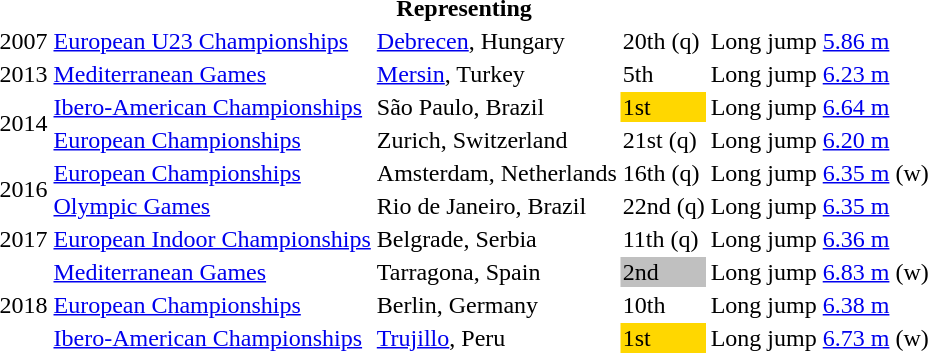<table>
<tr>
<th colspan="6">Representing </th>
</tr>
<tr>
<td>2007</td>
<td><a href='#'>European U23 Championships</a></td>
<td><a href='#'>Debrecen</a>, Hungary</td>
<td>20th (q)</td>
<td>Long jump</td>
<td><a href='#'>5.86 m</a></td>
</tr>
<tr>
<td>2013</td>
<td><a href='#'>Mediterranean Games</a></td>
<td><a href='#'>Mersin</a>, Turkey</td>
<td>5th</td>
<td>Long jump</td>
<td><a href='#'>6.23 m</a></td>
</tr>
<tr>
<td rowspan=2>2014</td>
<td><a href='#'>Ibero-American Championships</a></td>
<td>São Paulo, Brazil</td>
<td bgcolor=gold>1st</td>
<td>Long jump</td>
<td><a href='#'>6.64 m</a></td>
</tr>
<tr>
<td><a href='#'>European Championships</a></td>
<td>Zurich, Switzerland</td>
<td>21st (q)</td>
<td>Long jump</td>
<td><a href='#'>6.20 m</a></td>
</tr>
<tr>
<td rowspan=2>2016</td>
<td><a href='#'>European Championships</a></td>
<td>Amsterdam, Netherlands</td>
<td>16th (q)</td>
<td>Long jump</td>
<td><a href='#'>6.35 m</a> (w)</td>
</tr>
<tr>
<td><a href='#'>Olympic Games</a></td>
<td>Rio de Janeiro, Brazil</td>
<td>22nd (q)</td>
<td>Long jump</td>
<td><a href='#'>6.35 m</a></td>
</tr>
<tr>
<td>2017</td>
<td><a href='#'>European Indoor Championships</a></td>
<td>Belgrade, Serbia</td>
<td>11th (q)</td>
<td>Long jump</td>
<td><a href='#'>6.36 m</a></td>
</tr>
<tr>
<td rowspan=3>2018</td>
<td><a href='#'>Mediterranean Games</a></td>
<td>Tarragona, Spain</td>
<td bgcolor=silver>2nd</td>
<td>Long jump</td>
<td><a href='#'>6.83 m</a> (w)</td>
</tr>
<tr>
<td><a href='#'>European Championships</a></td>
<td>Berlin, Germany</td>
<td>10th</td>
<td>Long jump</td>
<td><a href='#'>6.38 m</a></td>
</tr>
<tr>
<td><a href='#'>Ibero-American Championships</a></td>
<td><a href='#'>Trujillo</a>, Peru</td>
<td bgcolor=gold>1st</td>
<td>Long jump</td>
<td><a href='#'>6.73 m</a> (w)</td>
</tr>
</table>
